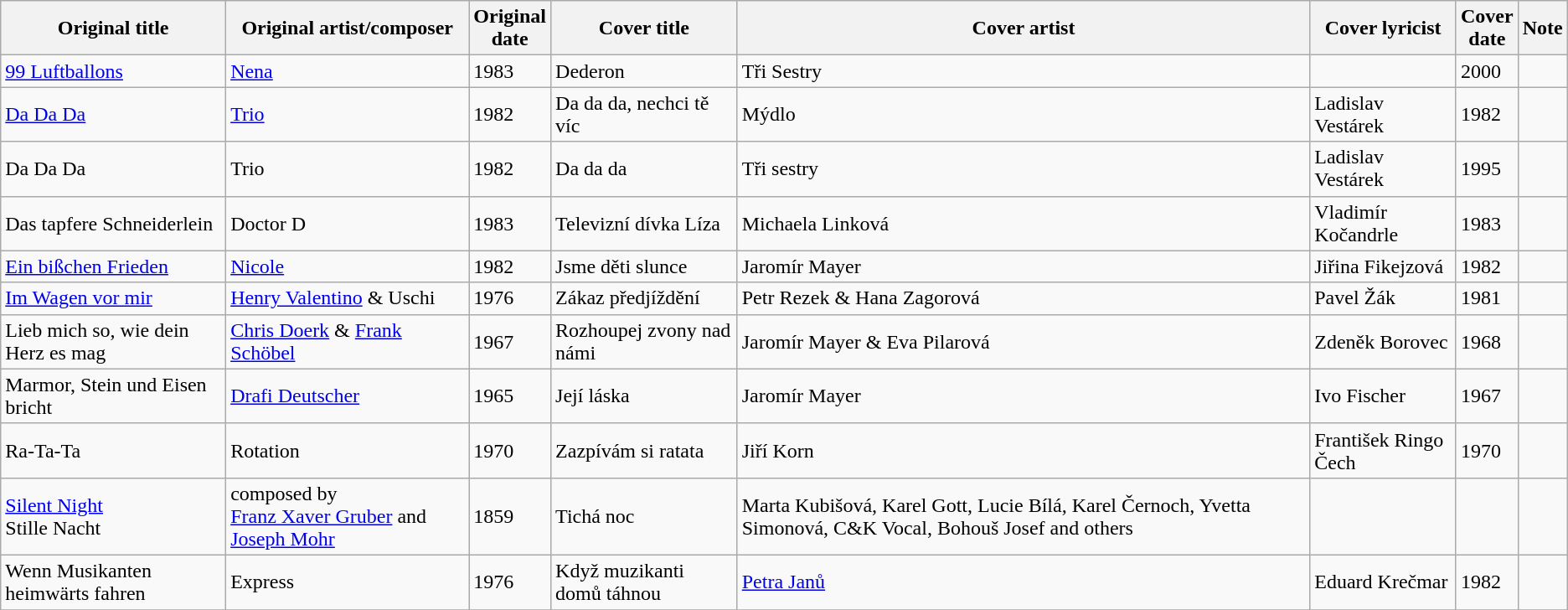<table class="wikitable sortable">
<tr>
<th>Original title</th>
<th>Original artist/composer</th>
<th nowrap=yes>Original<br> date</th>
<th>Cover title</th>
<th>Cover artist</th>
<th>Cover lyricist</th>
<th nowrap=yes>Cover<br> date</th>
<th class=unsortable>Note</th>
</tr>
<tr>
<td><a href='#'>99 Luftballons</a></td>
<td><a href='#'>Nena</a></td>
<td>1983</td>
<td>Dederon</td>
<td>Tři Sestry</td>
<td></td>
<td>2000</td>
<td></td>
</tr>
<tr>
<td><a href='#'>Da Da Da</a></td>
<td><a href='#'>Trio</a></td>
<td>1982</td>
<td>Da da da, nechci tě víc</td>
<td>Mýdlo</td>
<td>Ladislav Vestárek</td>
<td>1982</td>
<td></td>
</tr>
<tr>
<td>Da Da Da</td>
<td>Trio</td>
<td>1982</td>
<td>Da da da</td>
<td>Tři sestry</td>
<td>Ladislav Vestárek</td>
<td>1995</td>
<td></td>
</tr>
<tr>
<td>Das tapfere Schneiderlein</td>
<td>Doctor D</td>
<td>1983</td>
<td>Televizní dívka Líza</td>
<td>Michaela Linková</td>
<td>Vladimír Kočandrle</td>
<td>1983</td>
<td></td>
</tr>
<tr>
<td><a href='#'>Ein bißchen Frieden</a></td>
<td><a href='#'>Nicole</a></td>
<td>1982</td>
<td>Jsme děti slunce</td>
<td>Jaromír Mayer</td>
<td>Jiřina Fikejzová</td>
<td>1982</td>
<td></td>
</tr>
<tr>
<td><a href='#'>Im Wagen vor mir</a></td>
<td><a href='#'>Henry Valentino</a> & Uschi</td>
<td>1976</td>
<td>Zákaz předjíždění</td>
<td>Petr Rezek & Hana Zagorová</td>
<td>Pavel Žák</td>
<td>1981</td>
<td></td>
</tr>
<tr>
<td>Lieb mich so, wie dein Herz es mag</td>
<td><a href='#'>Chris Doerk</a> & <a href='#'>Frank Schöbel</a></td>
<td>1967</td>
<td>Rozhoupej zvony nad námi</td>
<td>Jaromír Mayer & Eva Pilarová</td>
<td>Zdeněk Borovec</td>
<td>1968</td>
<td></td>
</tr>
<tr>
<td>Marmor, Stein und Eisen bricht</td>
<td><a href='#'>Drafi Deutscher</a></td>
<td>1965</td>
<td>Její láska</td>
<td>Jaromír Mayer</td>
<td>Ivo Fischer</td>
<td>1967</td>
<td></td>
</tr>
<tr>
<td>Ra-Ta-Ta</td>
<td>Rotation</td>
<td>1970</td>
<td>Zazpívám si ratata</td>
<td>Jiří Korn</td>
<td>František Ringo Čech</td>
<td>1970</td>
<td></td>
</tr>
<tr>
<td><a href='#'>Silent Night</a><br> Stille Nacht</td>
<td>composed by<br> <a href='#'>Franz Xaver Gruber</a> and <a href='#'>Joseph Mohr</a></td>
<td>1859</td>
<td>Tichá noc</td>
<td>Marta Kubišová, Karel Gott, Lucie Bílá, Karel Černoch, Yvetta Simonová, C&K Vocal, Bohouš Josef and others</td>
<td></td>
<td></td>
<td></td>
</tr>
<tr>
<td>Wenn Musikanten heimwärts fahren</td>
<td>Express</td>
<td>1976</td>
<td>Když muzikanti domů táhnou</td>
<td><a href='#'>Petra Janů</a></td>
<td>Eduard Krečmar</td>
<td>1982</td>
<td></td>
</tr>
<tr>
</tr>
</table>
